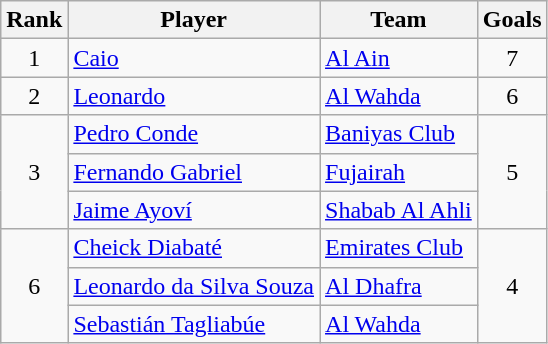<table class="wikitable" style="text-align:center">
<tr>
<th>Rank</th>
<th>Player</th>
<th>Team</th>
<th>Goals</th>
</tr>
<tr>
<td>1</td>
<td align=left> <a href='#'>Caio</a></td>
<td align=left><a href='#'>Al Ain</a></td>
<td>7</td>
</tr>
<tr>
<td>2</td>
<td align=left> <a href='#'>Leonardo</a></td>
<td align=left><a href='#'>Al Wahda</a></td>
<td>6</td>
</tr>
<tr>
<td rowspan=3>3</td>
<td align=left> <a href='#'>Pedro Conde</a></td>
<td align=left><a href='#'>Baniyas Club</a></td>
<td rowspan=3>5</td>
</tr>
<tr>
<td align=left> <a href='#'>Fernando Gabriel</a></td>
<td align=left><a href='#'>Fujairah</a></td>
</tr>
<tr>
<td align=left> <a href='#'>Jaime Ayoví</a></td>
<td align=left><a href='#'>Shabab Al Ahli</a></td>
</tr>
<tr>
<td rowspan=3>6</td>
<td align=left> <a href='#'>Cheick Diabaté</a></td>
<td align=left><a href='#'>Emirates Club</a></td>
<td rowspan=3>4</td>
</tr>
<tr>
<td align=left> <a href='#'>Leonardo da Silva Souza</a></td>
<td align=left><a href='#'>Al Dhafra</a></td>
</tr>
<tr>
<td align=left> <a href='#'>Sebastián Tagliabúe</a></td>
<td align=left><a href='#'>Al Wahda</a></td>
</tr>
</table>
